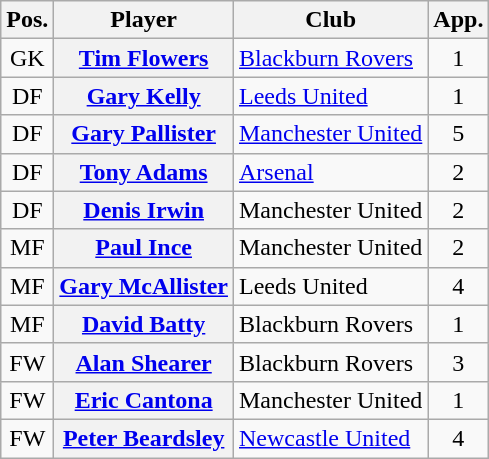<table class="wikitable plainrowheaders" style="text-align: left">
<tr>
<th scope=col>Pos.</th>
<th scope=col>Player</th>
<th scope=col>Club</th>
<th scope=col>App.</th>
</tr>
<tr>
<td style=text-align:center>GK</td>
<th scope=row><a href='#'>Tim Flowers</a></th>
<td><a href='#'>Blackburn Rovers</a></td>
<td style=text-align:center>1</td>
</tr>
<tr>
<td style=text-align:center>DF</td>
<th scope=row><a href='#'>Gary Kelly</a></th>
<td><a href='#'>Leeds United</a></td>
<td style=text-align:center>1</td>
</tr>
<tr>
<td style=text-align:center>DF</td>
<th scope=row><a href='#'>Gary Pallister</a> </th>
<td><a href='#'>Manchester United</a></td>
<td style=text-align:center>5</td>
</tr>
<tr>
<td style=text-align:center>DF</td>
<th scope=row><a href='#'>Tony Adams</a> </th>
<td><a href='#'>Arsenal</a></td>
<td style=text-align:center>2</td>
</tr>
<tr>
<td style=text-align:center>DF</td>
<th scope=row><a href='#'>Denis Irwin</a></th>
<td>Manchester United</td>
<td style=text-align:center>2</td>
</tr>
<tr>
<td style=text-align:center>MF</td>
<th scope=row><a href='#'>Paul Ince</a> </th>
<td>Manchester United</td>
<td style=text-align:center>2</td>
</tr>
<tr>
<td style=text-align:center>MF</td>
<th scope=row><a href='#'>Gary McAllister</a> </th>
<td>Leeds United</td>
<td style=text-align:center>4</td>
</tr>
<tr>
<td style=text-align:center>MF</td>
<th scope=row><a href='#'>David Batty</a></th>
<td>Blackburn Rovers</td>
<td style=text-align:center>1</td>
</tr>
<tr>
<td style=text-align:center>FW</td>
<th scope=row><a href='#'>Alan Shearer</a> </th>
<td>Blackburn Rovers</td>
<td style=text-align:center>3</td>
</tr>
<tr>
<td style=text-align:center>FW</td>
<th scope=row><a href='#'>Eric Cantona</a></th>
<td>Manchester United</td>
<td style=text-align:center>1</td>
</tr>
<tr>
<td style=text-align:center>FW</td>
<th scope=row><a href='#'>Peter Beardsley</a> </th>
<td><a href='#'>Newcastle United</a></td>
<td style=text-align:center>4</td>
</tr>
</table>
